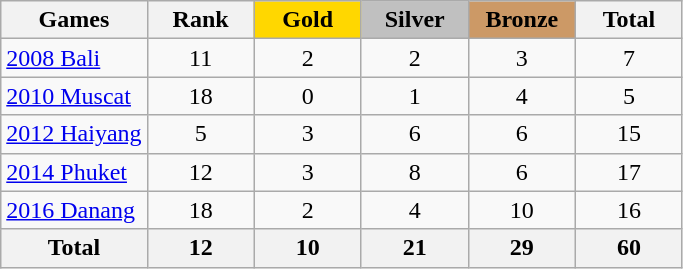<table class="wikitable sortable" style="margin-top:0em; text-align:center; font-size:100%;">
<tr>
<th>Games</th>
<th style="width:4em;">Rank</th>
<th style="background:gold; width:4em;"><strong>Gold</strong></th>
<th style="background:silver; width:4em;"><strong>Silver</strong></th>
<th style="background:#cc9966; width:4em;"><strong>Bronze</strong></th>
<th style="width:4em;">Total</th>
</tr>
<tr>
<td align=left> <a href='#'>2008 Bali</a></td>
<td>11</td>
<td>2</td>
<td>2</td>
<td>3</td>
<td>7</td>
</tr>
<tr>
<td align=left> <a href='#'>2010 Muscat</a></td>
<td>18</td>
<td>0</td>
<td>1</td>
<td>4</td>
<td>5</td>
</tr>
<tr>
<td align=left> <a href='#'>2012 Haiyang</a></td>
<td>5</td>
<td>3</td>
<td>6</td>
<td>6</td>
<td>15</td>
</tr>
<tr>
<td align=left> <a href='#'>2014 Phuket</a></td>
<td>12</td>
<td>3</td>
<td>8</td>
<td>6</td>
<td>17</td>
</tr>
<tr>
<td align=left> <a href='#'>2016 Danang</a></td>
<td>18</td>
<td>2</td>
<td>4</td>
<td>10</td>
<td>16</td>
</tr>
<tr>
<th>Total</th>
<th>12</th>
<th>10</th>
<th>21</th>
<th>29</th>
<th>60</th>
</tr>
</table>
